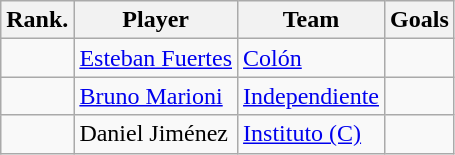<table class="wikitable">
<tr>
<th>Rank.</th>
<th>Player</th>
<th>Team</th>
<th>Goals</th>
</tr>
<tr>
<td></td>
<td> <a href='#'>Esteban Fuertes</a></td>
<td><a href='#'>Colón</a></td>
<td></td>
</tr>
<tr>
<td></td>
<td> <a href='#'>Bruno Marioni</a></td>
<td><a href='#'>Independiente</a></td>
<td></td>
</tr>
<tr>
<td></td>
<td> Daniel Jiménez</td>
<td><a href='#'>Instituto (C)</a></td>
<td></td>
</tr>
</table>
